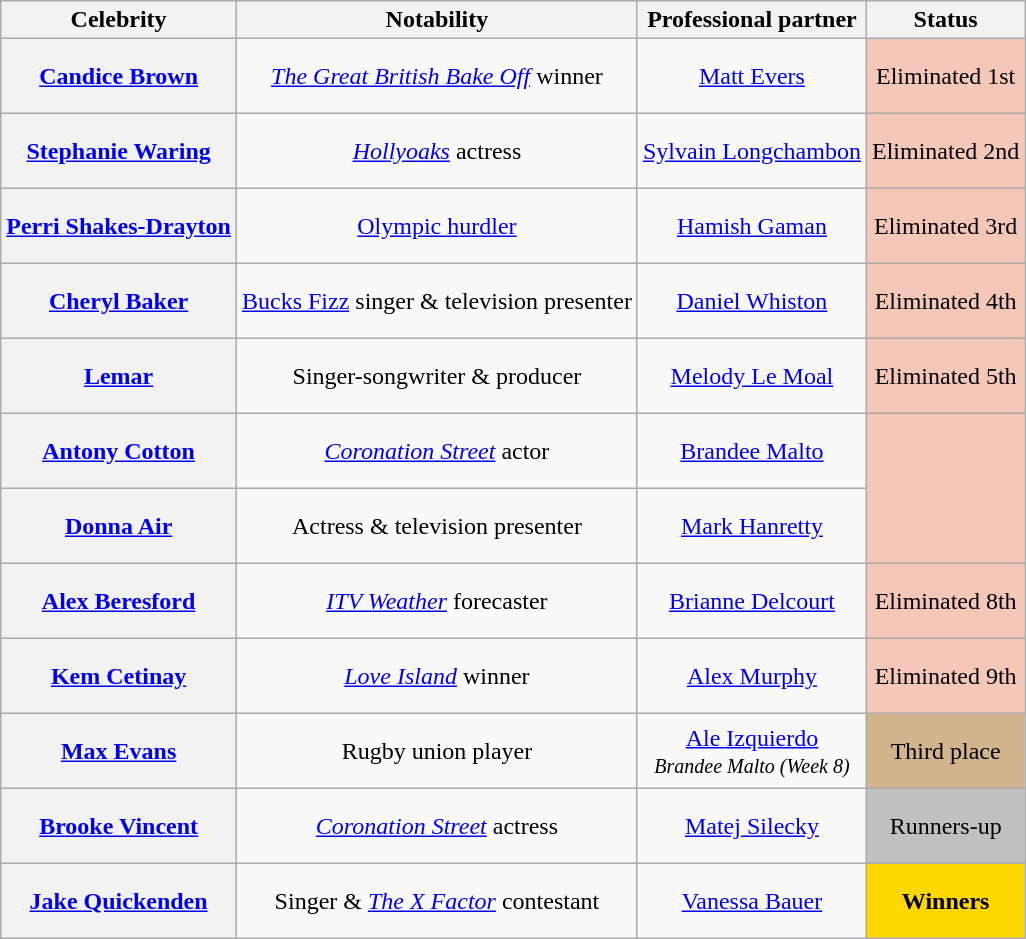<table class="wikitable sortable" style="text-align:center;">
<tr>
<th scope="col">Celebrity</th>
<th scope="col" class="unsortable">Notability</th>
<th scope="col">Professional partner</th>
<th scope="col">Status</th>
</tr>
<tr style="height:50px">
<th scope="row"><a href='#'>Candice Brown</a></th>
<td><em><a href='#'>The Great British Bake Off</a></em> winner</td>
<td><a href='#'>Matt Evers</a></td>
<td bgcolor="f4c7b8">Eliminated 1st<br></td>
</tr>
<tr style="height:50px">
<th scope="row"><a href='#'>Stephanie Waring</a></th>
<td><em><a href='#'>Hollyoaks</a></em> actress</td>
<td><a href='#'>Sylvain Longchambon</a></td>
<td bgcolor="f4c7b8">Eliminated 2nd<br></td>
</tr>
<tr style="height:50px">
<th scope="row"><a href='#'>Perri Shakes-Drayton</a></th>
<td><a href='#'>Olympic hurdler</a></td>
<td><a href='#'>Hamish Gaman</a></td>
<td bgcolor="f4c7b8">Eliminated 3rd<br></td>
</tr>
<tr style="height:50px">
<th scope="row"><a href='#'>Cheryl Baker</a></th>
<td><a href='#'>Bucks Fizz</a> singer & television presenter</td>
<td><a href='#'>Daniel Whiston</a></td>
<td bgcolor="f4c7b8">Eliminated 4th<br></td>
</tr>
<tr style="height:50px">
<th scope="row"><a href='#'>Lemar</a></th>
<td>Singer-songwriter & producer</td>
<td><a href='#'>Melody Le Moal</a></td>
<td bgcolor="f4c7b8">Eliminated 5th<br></td>
</tr>
<tr style="height:50px">
<th scope="row"><a href='#'>Antony Cotton</a></th>
<td><em><a href='#'>Coronation Street</a></em> actor</td>
<td><a href='#'>Brandee Malto</a></td>
<td rowspan="2" bgcolor="f4c7b8"><br></td>
</tr>
<tr style="height:50px">
<th scope="row"><a href='#'>Donna Air</a></th>
<td>Actress & television presenter</td>
<td><a href='#'>Mark Hanretty</a></td>
</tr>
<tr style="height:50px">
<th scope="row"><a href='#'>Alex Beresford</a></th>
<td><em><a href='#'>ITV Weather</a></em> forecaster</td>
<td><a href='#'>Brianne Delcourt</a></td>
<td bgcolor="f4c7b8">Eliminated 8th <br></td>
</tr>
<tr style="height:50px">
<th scope="row"><a href='#'>Kem Cetinay</a></th>
<td><em><a href='#'>Love Island</a></em> winner</td>
<td><a href='#'>Alex Murphy</a></td>
<td bgcolor="f4c7b8">Eliminated 9th<br></td>
</tr>
<tr style="height:50px">
<th scope="row"><a href='#'>Max Evans</a></th>
<td>Rugby union player</td>
<td><a href='#'>Ale Izquierdo</a><br><small><em>Brandee Malto (Week 8)</em></small></td>
<td bgcolor="tan">Third place<br></td>
</tr>
<tr style="height:50px">
<th scope="row"><a href='#'>Brooke Vincent</a></th>
<td><em><a href='#'>Coronation Street</a></em> actress</td>
<td><a href='#'>Matej Silecky</a></td>
<td bgcolor="silver">Runners-up<br></td>
</tr>
<tr style="height:50px">
<th scope="row"><a href='#'>Jake Quickenden</a></th>
<td>Singer & <em><a href='#'>The X Factor</a></em> contestant</td>
<td><a href='#'>Vanessa Bauer</a></td>
<td bgcolor="gold"><strong>Winners</strong><br></td>
</tr>
</table>
